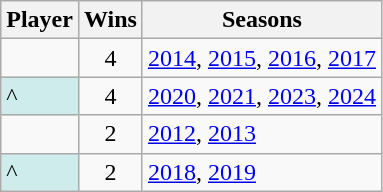<table class="wikitable sortable">
<tr>
<th>Player</th>
<th>Wins</th>
<th class="unsortable">Seasons</th>
</tr>
<tr>
<td></td>
<td style="text-align:center;">4</td>
<td><a href='#'>2014</a>, <a href='#'>2015</a>, <a href='#'>2016</a>, <a href='#'>2017</a></td>
</tr>
<tr>
<td style="text-align:left; background:#cfecec;">^</td>
<td style="text-align:center;">4</td>
<td><a href='#'>2020</a>, <a href='#'>2021</a>, <a href='#'>2023</a>, <a href='#'>2024</a></td>
</tr>
<tr>
<td></td>
<td style="text-align:center;">2</td>
<td><a href='#'>2012</a>, <a href='#'>2013</a></td>
</tr>
<tr>
<td style="text-align:left; background:#cfecec;">^</td>
<td style="text-align:center;">2</td>
<td><a href='#'>2018</a>, <a href='#'>2019</a></td>
</tr>
</table>
